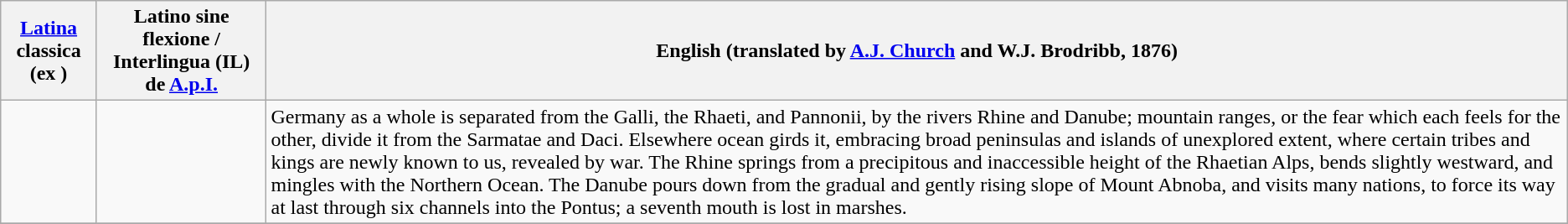<table class="wikitable">
<tr>
<th><a href='#'>Latina</a> classica (ex )</th>
<th>Latino sine flexione / Interlingua (IL) de <a href='#'>A.p.I.</a></th>
<th>English (translated by <a href='#'>A.J. Church</a> and W.J. Brodribb, 1876)</th>
</tr>
<tr>
<td></td>
<td></td>
<td>Germany as a whole is separated from the Galli, the Rhaeti, and Pannonii, by the rivers Rhine and Danube; mountain ranges, or the fear which each feels for the other, divide it from the Sarmatae and Daci. Elsewhere ocean girds it, embracing broad peninsulas and islands of unexplored extent, where certain tribes and kings are newly known to us, revealed by war. The Rhine springs from a precipitous and inaccessible height of the Rhaetian Alps, bends slightly westward, and mingles with the Northern Ocean. The Danube pours down from the gradual and gently rising slope of Mount Abnoba, and visits many nations, to force its way at last through six channels into the Pontus; a seventh mouth is lost in marshes.</td>
</tr>
<tr>
</tr>
</table>
